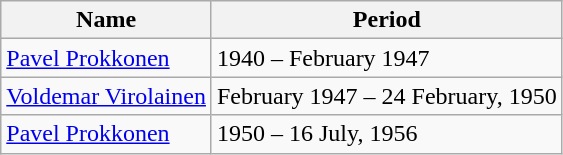<table class="wikitable">
<tr>
<th>Name</th>
<th>Period</th>
</tr>
<tr>
<td><a href='#'>Pavel Prokkonen</a></td>
<td>1940 – February 1947</td>
</tr>
<tr>
<td><a href='#'>Voldemar Virolainen</a></td>
<td>February 1947 – 24 February, 1950</td>
</tr>
<tr>
<td><a href='#'>Pavel Prokkonen</a></td>
<td>1950 – 16 July, 1956</td>
</tr>
</table>
